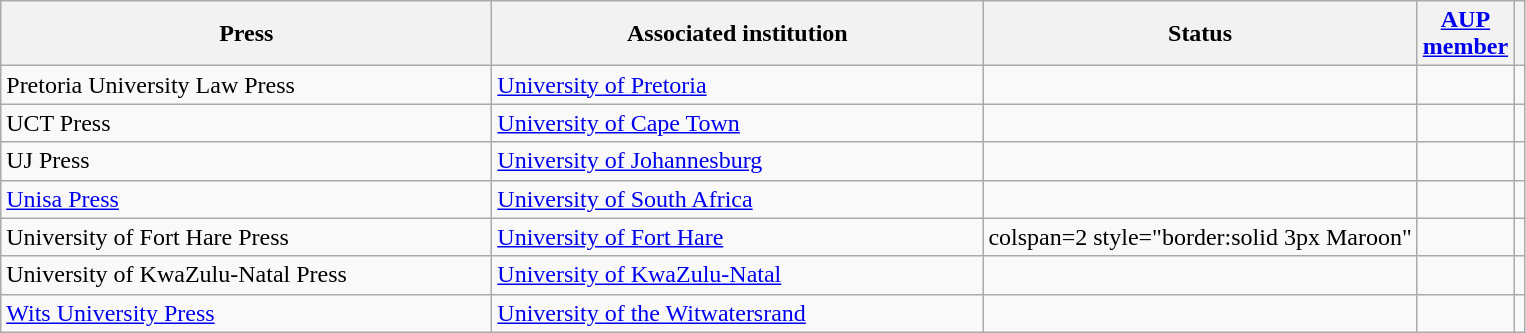<table class="wikitable sortable">
<tr>
<th style="width:20em">Press</th>
<th style="width:20em">Associated institution</th>
<th>Status</th>
<th><a href='#'>AUP<br>member</a></th>
<th></th>
</tr>
<tr>
<td>Pretoria University Law Press</td>
<td><a href='#'>University of Pretoria</a></td>
<td></td>
<td></td>
<td></td>
</tr>
<tr>
<td>UCT Press</td>
<td><a href='#'>University of Cape Town</a></td>
<td></td>
<td></td>
<td></td>
</tr>
<tr>
<td>UJ Press</td>
<td><a href='#'>University of Johannesburg</a></td>
<td></td>
<td></td>
<td></td>
</tr>
<tr>
<td><a href='#'>Unisa Press</a></td>
<td><a href='#'>University of South Africa</a></td>
<td></td>
<td></td>
<td></td>
</tr>
<tr>
<td>University of Fort Hare Press</td>
<td><a href='#'>University of Fort Hare</a></td>
<td>colspan=2 style="border:solid 3px Maroon"  </td>
<td></td>
</tr>
<tr>
<td>University of KwaZulu-Natal Press</td>
<td><a href='#'>University of KwaZulu-Natal</a></td>
<td></td>
<td></td>
<td></td>
</tr>
<tr>
<td><a href='#'>Wits University Press</a></td>
<td><a href='#'>University of the Witwatersrand</a></td>
<td></td>
<td></td>
<td></td>
</tr>
</table>
